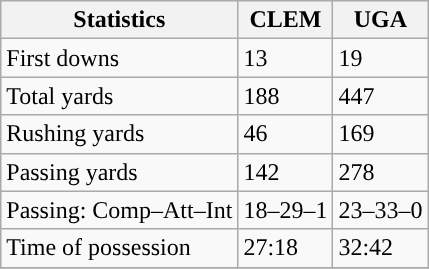<table class="wikitable" style="float: left;">
<tr>
<th>Statistics</th>
<th>CLEM</th>
<th>UGA</th>
</tr>
<tr>
<td>First downs</td>
<td>13</td>
<td>19</td>
</tr>
<tr>
<td>Total yards</td>
<td>188</td>
<td>447</td>
</tr>
<tr>
<td>Rushing yards</td>
<td>46</td>
<td>169</td>
</tr>
<tr>
<td>Passing yards</td>
<td>142</td>
<td>278</td>
</tr>
<tr>
<td>Passing: Comp–Att–Int</td>
<td>18–29–1</td>
<td>23–33–0</td>
</tr>
<tr>
<td>Time of possession</td>
<td>27:18</td>
<td>32:42</td>
</tr>
<tr>
</tr>
</table>
